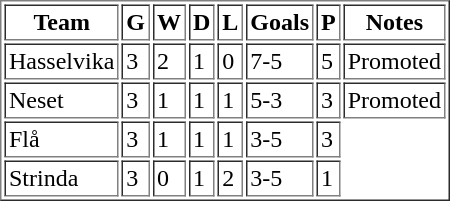<table border="1" cellpadding="2">
<tr>
<th>Team</th>
<th>G</th>
<th>W</th>
<th>D</th>
<th>L</th>
<th>Goals</th>
<th>P</th>
<th>Notes</th>
</tr>
<tr>
<td>Hasselvika</td>
<td>3</td>
<td>2</td>
<td>1</td>
<td>0</td>
<td>7-5</td>
<td>5</td>
<td>Promoted</td>
</tr>
<tr>
<td>Neset</td>
<td>3</td>
<td>1</td>
<td>1</td>
<td>1</td>
<td>5-3</td>
<td>3</td>
<td>Promoted</td>
</tr>
<tr>
<td>Flå</td>
<td>3</td>
<td>1</td>
<td>1</td>
<td>1</td>
<td>3-5</td>
<td>3</td>
</tr>
<tr>
<td>Strinda</td>
<td>3</td>
<td>0</td>
<td>1</td>
<td>2</td>
<td>3-5</td>
<td>1</td>
</tr>
</table>
